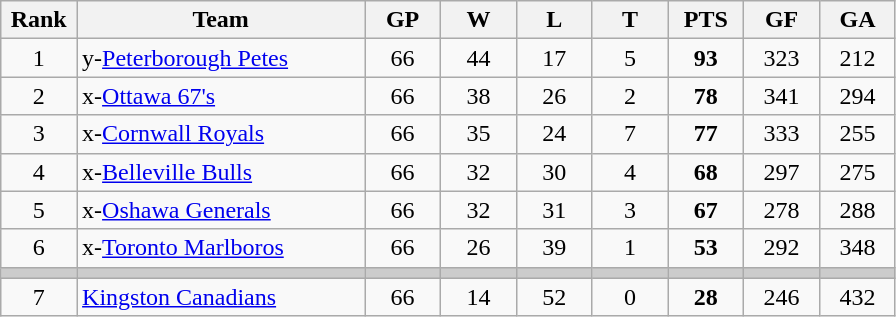<table class="wikitable sortable" style="text-align:center">
<tr>
<th width="7.5%">Rank</th>
<th width="28.5%">Team</th>
<th width="7.5%">GP</th>
<th width="7.5%">W</th>
<th width="7.5%">L</th>
<th width="7.5%">T</th>
<th width="7.5%">PTS</th>
<th width="7.5%">GF</th>
<th width="7.5%">GA</th>
</tr>
<tr>
<td>1</td>
<td align=left>y-<a href='#'>Peterborough Petes</a></td>
<td>66</td>
<td>44</td>
<td>17</td>
<td>5</td>
<td><strong>93</strong></td>
<td>323</td>
<td>212</td>
</tr>
<tr>
<td>2</td>
<td align=left>x-<a href='#'>Ottawa 67's</a></td>
<td>66</td>
<td>38</td>
<td>26</td>
<td>2</td>
<td><strong>78</strong></td>
<td>341</td>
<td>294</td>
</tr>
<tr>
<td>3</td>
<td align=left>x-<a href='#'>Cornwall Royals</a></td>
<td>66</td>
<td>35</td>
<td>24</td>
<td>7</td>
<td><strong>77</strong></td>
<td>333</td>
<td>255</td>
</tr>
<tr>
<td>4</td>
<td align=left>x-<a href='#'>Belleville Bulls</a></td>
<td>66</td>
<td>32</td>
<td>30</td>
<td>4</td>
<td><strong>68</strong></td>
<td>297</td>
<td>275</td>
</tr>
<tr>
<td>5</td>
<td align=left>x-<a href='#'>Oshawa Generals</a></td>
<td>66</td>
<td>32</td>
<td>31</td>
<td>3</td>
<td><strong>67</strong></td>
<td>278</td>
<td>288</td>
</tr>
<tr>
<td>6</td>
<td align=left>x-<a href='#'>Toronto Marlboros</a></td>
<td>66</td>
<td>26</td>
<td>39</td>
<td>1</td>
<td><strong>53</strong></td>
<td>292</td>
<td>348</td>
</tr>
<tr style="background-color:#cccccc;">
<td></td>
<td></td>
<td></td>
<td></td>
<td></td>
<td></td>
<td></td>
<td></td>
<td></td>
</tr>
<tr>
<td>7</td>
<td align=left><a href='#'>Kingston Canadians</a></td>
<td>66</td>
<td>14</td>
<td>52</td>
<td>0</td>
<td><strong>28</strong></td>
<td>246</td>
<td>432</td>
</tr>
</table>
